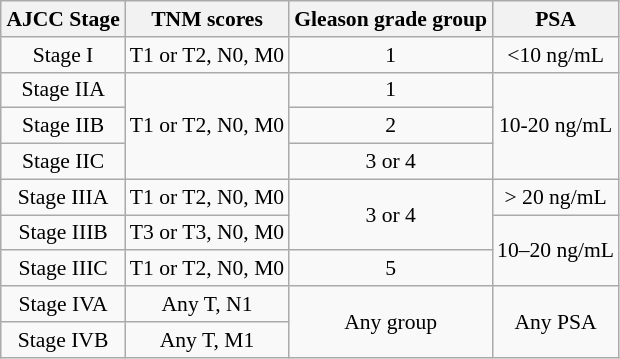<table class="wikitable floatright" style="text-align:center;font-size:90%;margin-left:1em;">
<tr>
<th>AJCC Stage</th>
<th>TNM scores</th>
<th>Gleason grade group</th>
<th>PSA</th>
</tr>
<tr>
<td>Stage I</td>
<td>T1 or T2, N0, M0</td>
<td>1</td>
<td><10 ng/mL</td>
</tr>
<tr>
<td>Stage IIA</td>
<td rowspan="3">T1 or T2, N0, M0</td>
<td>1</td>
<td rowspan="3">10-20 ng/mL</td>
</tr>
<tr>
<td>Stage IIB</td>
<td>2</td>
</tr>
<tr>
<td>Stage IIC</td>
<td>3 or 4</td>
</tr>
<tr>
<td>Stage IIIA</td>
<td>T1 or T2, N0, M0</td>
<td rowspan="2">3 or 4</td>
<td>> 20 ng/mL</td>
</tr>
<tr>
<td>Stage IIIB</td>
<td>T3 or T3, N0, M0</td>
<td rowspan="2">10–20 ng/mL</td>
</tr>
<tr>
<td>Stage IIIC</td>
<td>T1 or T2, N0, M0</td>
<td>5</td>
</tr>
<tr>
<td>Stage IVA</td>
<td>Any T, N1</td>
<td rowspan="2">Any group</td>
<td rowspan="2">Any PSA</td>
</tr>
<tr>
<td>Stage IVB</td>
<td>Any T, M1</td>
</tr>
</table>
